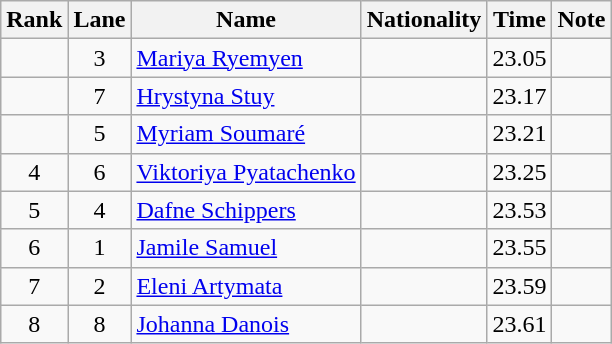<table class="wikitable sortable" style="text-align:center">
<tr>
<th>Rank</th>
<th>Lane</th>
<th>Name</th>
<th>Nationality</th>
<th>Time</th>
<th>Note</th>
</tr>
<tr>
<td></td>
<td>3</td>
<td align="left"><a href='#'>Mariya Ryemyen</a></td>
<td align=left></td>
<td>23.05</td>
<td></td>
</tr>
<tr>
<td></td>
<td>7</td>
<td align="left"><a href='#'>Hrystyna Stuy</a></td>
<td align=left></td>
<td>23.17</td>
<td></td>
</tr>
<tr>
<td></td>
<td>5</td>
<td align="left"><a href='#'>Myriam Soumaré</a></td>
<td align=left></td>
<td>23.21</td>
<td></td>
</tr>
<tr>
<td>4</td>
<td>6</td>
<td align="left"><a href='#'>Viktoriya Pyatachenko</a></td>
<td align=left></td>
<td>23.25</td>
<td></td>
</tr>
<tr>
<td>5</td>
<td>4</td>
<td align="left"><a href='#'>Dafne Schippers</a></td>
<td align=left></td>
<td>23.53</td>
<td></td>
</tr>
<tr>
<td>6</td>
<td>1</td>
<td align="left"><a href='#'>Jamile Samuel</a></td>
<td align=left></td>
<td>23.55</td>
<td></td>
</tr>
<tr>
<td>7</td>
<td>2</td>
<td align="left"><a href='#'>Eleni Artymata</a></td>
<td align=left></td>
<td>23.59</td>
<td></td>
</tr>
<tr>
<td>8</td>
<td>8</td>
<td align="left"><a href='#'>Johanna Danois</a></td>
<td align=left></td>
<td>23.61</td>
<td></td>
</tr>
</table>
